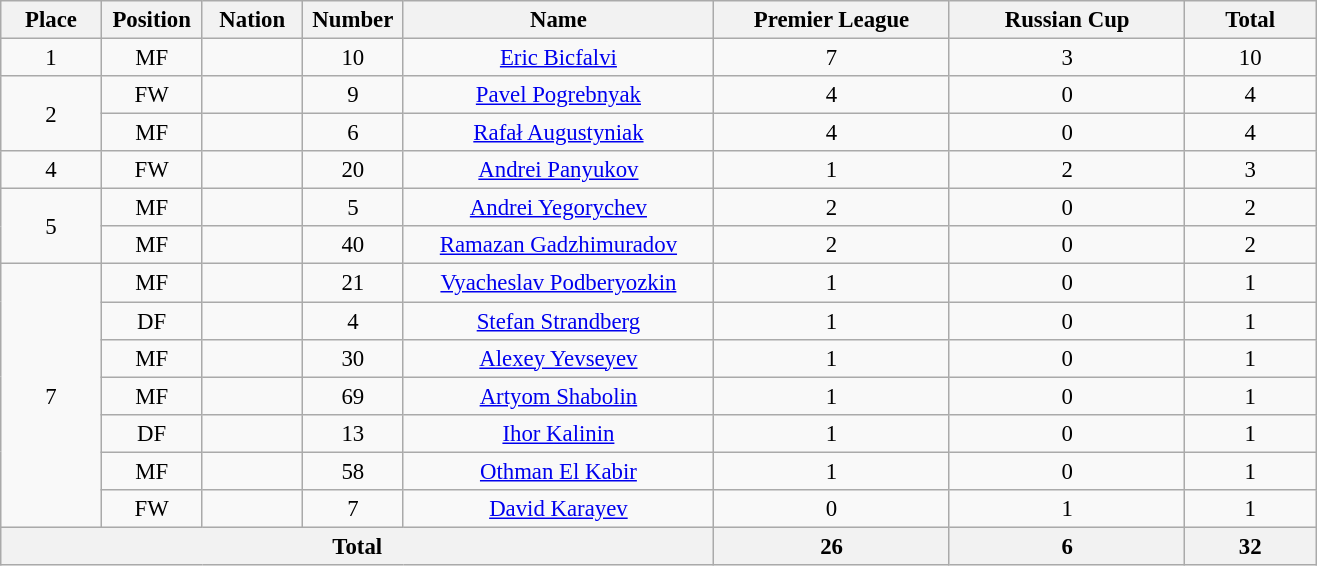<table class="wikitable" style="font-size: 95%; text-align: center;">
<tr>
<th width=60>Place</th>
<th width=60>Position</th>
<th width=60>Nation</th>
<th width=60>Number</th>
<th width=200>Name</th>
<th width=150>Premier League</th>
<th width=150>Russian Cup</th>
<th width=80>Total</th>
</tr>
<tr>
<td>1</td>
<td>MF</td>
<td></td>
<td>10</td>
<td><a href='#'>Eric Bicfalvi</a></td>
<td>7</td>
<td>3</td>
<td>10</td>
</tr>
<tr>
<td rowspan="2">2</td>
<td>FW</td>
<td></td>
<td>9</td>
<td><a href='#'>Pavel Pogrebnyak</a></td>
<td>4</td>
<td>0</td>
<td>4</td>
</tr>
<tr>
<td>MF</td>
<td></td>
<td>6</td>
<td><a href='#'>Rafał Augustyniak</a></td>
<td>4</td>
<td>0</td>
<td>4</td>
</tr>
<tr>
<td>4</td>
<td>FW</td>
<td></td>
<td>20</td>
<td><a href='#'>Andrei Panyukov</a></td>
<td>1</td>
<td>2</td>
<td>3</td>
</tr>
<tr>
<td rowspan="2">5</td>
<td>MF</td>
<td></td>
<td>5</td>
<td><a href='#'>Andrei Yegorychev</a></td>
<td>2</td>
<td>0</td>
<td>2</td>
</tr>
<tr>
<td>MF</td>
<td></td>
<td>40</td>
<td><a href='#'>Ramazan Gadzhimuradov</a></td>
<td>2</td>
<td>0</td>
<td>2</td>
</tr>
<tr>
<td rowspan="7">7</td>
<td>MF</td>
<td></td>
<td>21</td>
<td><a href='#'>Vyacheslav Podberyozkin</a></td>
<td>1</td>
<td>0</td>
<td>1</td>
</tr>
<tr>
<td>DF</td>
<td></td>
<td>4</td>
<td><a href='#'>Stefan Strandberg</a></td>
<td>1</td>
<td>0</td>
<td>1</td>
</tr>
<tr>
<td>MF</td>
<td></td>
<td>30</td>
<td><a href='#'>Alexey Yevseyev</a></td>
<td>1</td>
<td>0</td>
<td>1</td>
</tr>
<tr>
<td>MF</td>
<td></td>
<td>69</td>
<td><a href='#'>Artyom Shabolin</a></td>
<td>1</td>
<td>0</td>
<td>1</td>
</tr>
<tr>
<td>DF</td>
<td></td>
<td>13</td>
<td><a href='#'>Ihor Kalinin</a></td>
<td>1</td>
<td>0</td>
<td>1</td>
</tr>
<tr>
<td>MF</td>
<td></td>
<td>58</td>
<td><a href='#'>Othman El Kabir</a></td>
<td>1</td>
<td>0</td>
<td>1</td>
</tr>
<tr>
<td>FW</td>
<td></td>
<td>7</td>
<td><a href='#'>David Karayev</a></td>
<td>0</td>
<td>1</td>
<td>1</td>
</tr>
<tr>
<th colspan=5>Total</th>
<th>26</th>
<th>6</th>
<th>32</th>
</tr>
</table>
